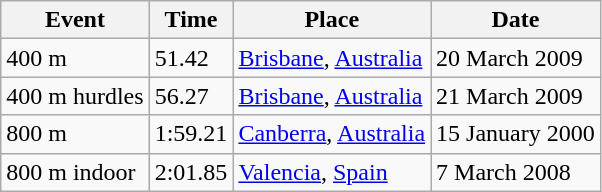<table class="wikitable">
<tr>
<th>Event</th>
<th>Time</th>
<th>Place</th>
<th>Date</th>
</tr>
<tr>
<td>400 m</td>
<td>51.42</td>
<td><a href='#'>Brisbane</a>, <a href='#'>Australia</a></td>
<td>20 March 2009</td>
</tr>
<tr>
<td>400 m hurdles</td>
<td>56.27</td>
<td><a href='#'>Brisbane</a>, <a href='#'>Australia</a></td>
<td>21 March 2009</td>
</tr>
<tr>
<td>800 m</td>
<td>1:59.21</td>
<td><a href='#'>Canberra</a>, <a href='#'>Australia</a></td>
<td>15 January 2000</td>
</tr>
<tr>
<td>800 m indoor</td>
<td>2:01.85</td>
<td><a href='#'>Valencia</a>, <a href='#'>Spain</a></td>
<td>7 March 2008</td>
</tr>
</table>
